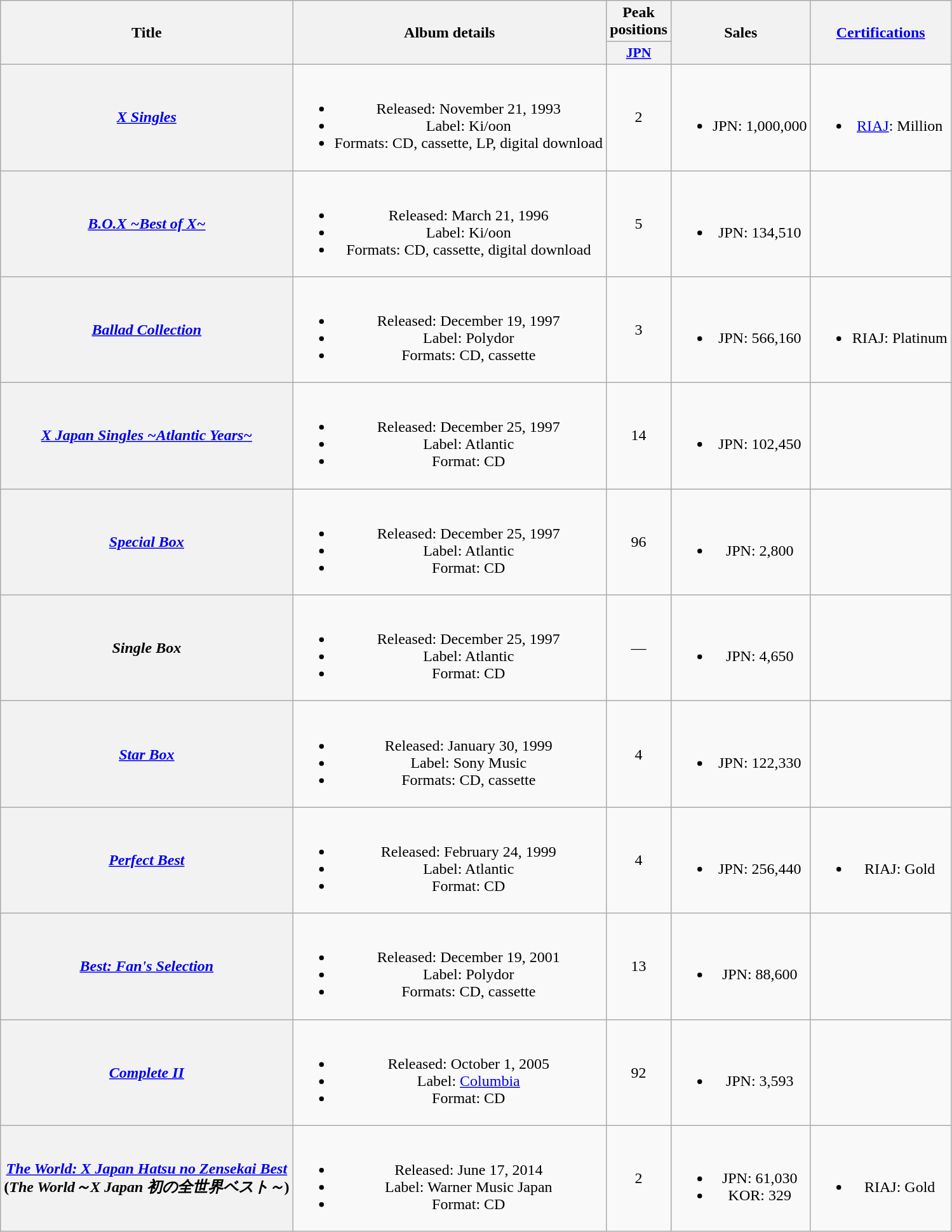<table class="wikitable plainrowheaders" style="text-align:center;">
<tr>
<th rowspan="2" scope="col">Title</th>
<th rowspan="2" scope="col">Album details</th>
<th scope="col">Peak positions</th>
<th rowspan="2" scope="col">Sales</th>
<th rowspan="2" scope="col"><a href='#'>Certifications</a></th>
</tr>
<tr>
<th scope="col" style="width:3em;font-size:90%;"><a href='#'>JPN</a><br></th>
</tr>
<tr>
<th scope="row"><em><a href='#'>X Singles</a></em></th>
<td><br><ul><li>Released: November 21, 1993</li><li>Label: Ki/oon</li><li>Formats: CD, cassette, LP, digital download</li></ul></td>
<td align="center">2</td>
<td><br><ul><li>JPN: 1,000,000</li></ul></td>
<td><br><ul><li><a href='#'>RIAJ</a>: Million</li></ul></td>
</tr>
<tr>
<th scope="row"><em><a href='#'>B.O.X ~Best of X~</a></em></th>
<td><br><ul><li>Released: March 21, 1996</li><li>Label: Ki/oon</li><li>Formats: CD, cassette, digital download</li></ul></td>
<td align="center">5</td>
<td><br><ul><li>JPN: 134,510</li></ul></td>
<td></td>
</tr>
<tr>
<th scope="row"><em><a href='#'>Ballad Collection</a></em></th>
<td><br><ul><li>Released: December 19, 1997</li><li>Label: Polydor</li><li>Formats: CD, cassette</li></ul></td>
<td align="center">3</td>
<td><br><ul><li>JPN: 566,160</li></ul></td>
<td><br><ul><li>RIAJ: Platinum</li></ul></td>
</tr>
<tr>
<th scope="row"><em><a href='#'>X Japan Singles ~Atlantic Years~</a></em></th>
<td><br><ul><li>Released: December 25, 1997</li><li>Label: Atlantic</li><li>Format: CD</li></ul></td>
<td align="center">14</td>
<td><br><ul><li>JPN: 102,450</li></ul></td>
<td></td>
</tr>
<tr>
<th scope="row"><em><a href='#'>Special Box</a></em></th>
<td><br><ul><li>Released: December 25, 1997</li><li>Label: Atlantic</li><li>Format: CD</li></ul></td>
<td align="center">96</td>
<td><br><ul><li>JPN: 2,800</li></ul></td>
<td></td>
</tr>
<tr>
<th scope="row"><em>Single Box</em></th>
<td><br><ul><li>Released: December 25, 1997</li><li>Label: Atlantic</li><li>Format: CD</li></ul></td>
<td align="center">—</td>
<td><br><ul><li>JPN: 4,650</li></ul></td>
<td></td>
</tr>
<tr>
<th scope="row"><em><a href='#'>Star Box</a></em></th>
<td><br><ul><li>Released: January 30, 1999</li><li>Label: Sony Music</li><li>Formats: CD, cassette</li></ul></td>
<td align="center">4</td>
<td><br><ul><li>JPN: 122,330</li></ul></td>
<td></td>
</tr>
<tr>
<th scope="row"><em><a href='#'>Perfect Best</a></em></th>
<td><br><ul><li>Released: February 24, 1999</li><li>Label: Atlantic</li><li>Format: CD</li></ul></td>
<td align="center">4</td>
<td><br><ul><li>JPN: 256,440</li></ul></td>
<td><br><ul><li>RIAJ: Gold</li></ul></td>
</tr>
<tr>
<th scope="row"><em><a href='#'>Best: Fan's Selection</a></em></th>
<td><br><ul><li>Released: December 19, 2001</li><li>Label: Polydor</li><li>Formats: CD, cassette</li></ul></td>
<td align="center">13</td>
<td><br><ul><li>JPN: 88,600</li></ul></td>
<td></td>
</tr>
<tr>
<th scope="row"><em><a href='#'>Complete II</a></em></th>
<td><br><ul><li>Released: October 1, 2005</li><li>Label: <a href='#'>Columbia</a></li><li>Format: CD</li></ul></td>
<td align="center">92</td>
<td><br><ul><li>JPN: 3,593</li></ul></td>
<td></td>
</tr>
<tr>
<th scope="row"><em><a href='#'>The World: X Japan Hatsu no Zensekai Best</a></em> <br>(<em>The World～X Japan 初の全世界ベスト～</em>)</th>
<td><br><ul><li>Released: June 17, 2014</li><li>Label: Warner Music Japan</li><li>Format: CD</li></ul></td>
<td align="center">2</td>
<td><br><ul><li>JPN: 61,030</li><li>KOR: 329</li></ul></td>
<td><br><ul><li>RIAJ: Gold</li></ul></td>
</tr>
</table>
